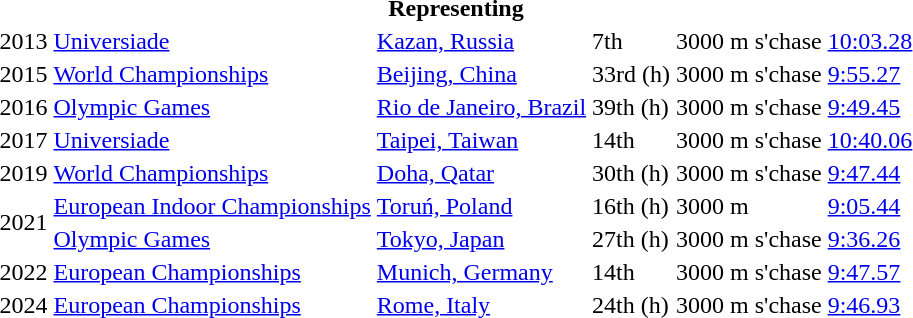<table>
<tr>
<th colspan="6">Representing </th>
</tr>
<tr>
<td>2013</td>
<td><a href='#'>Universiade</a></td>
<td><a href='#'>Kazan, Russia</a></td>
<td>7th</td>
<td>3000 m s'chase</td>
<td><a href='#'>10:03.28</a></td>
</tr>
<tr>
<td>2015</td>
<td><a href='#'>World Championships</a></td>
<td><a href='#'>Beijing, China</a></td>
<td>33rd (h)</td>
<td>3000 m s'chase</td>
<td><a href='#'>9:55.27</a></td>
</tr>
<tr>
<td>2016</td>
<td><a href='#'>Olympic Games</a></td>
<td><a href='#'>Rio de Janeiro, Brazil</a></td>
<td>39th (h)</td>
<td>3000 m s'chase</td>
<td><a href='#'>9:49.45</a></td>
</tr>
<tr>
<td>2017</td>
<td><a href='#'>Universiade</a></td>
<td><a href='#'>Taipei, Taiwan</a></td>
<td>14th</td>
<td>3000 m s'chase</td>
<td><a href='#'>10:40.06</a></td>
</tr>
<tr>
<td>2019</td>
<td><a href='#'>World Championships</a></td>
<td><a href='#'>Doha, Qatar</a></td>
<td>30th (h)</td>
<td>3000 m s'chase</td>
<td><a href='#'>9:47.44</a></td>
</tr>
<tr>
<td rowspan=2>2021</td>
<td><a href='#'>European Indoor Championships</a></td>
<td><a href='#'>Toruń, Poland</a></td>
<td>16th (h)</td>
<td>3000 m</td>
<td><a href='#'>9:05.44</a></td>
</tr>
<tr>
<td><a href='#'>Olympic Games</a></td>
<td><a href='#'>Tokyo, Japan</a></td>
<td>27th (h)</td>
<td>3000 m s'chase</td>
<td><a href='#'>9:36.26</a></td>
</tr>
<tr>
<td>2022</td>
<td><a href='#'>European Championships</a></td>
<td><a href='#'>Munich, Germany</a></td>
<td>14th</td>
<td>3000 m s'chase</td>
<td><a href='#'>9:47.57</a></td>
</tr>
<tr>
<td>2024</td>
<td><a href='#'>European Championships</a></td>
<td><a href='#'>Rome, Italy</a></td>
<td>24th (h)</td>
<td>3000 m s'chase</td>
<td><a href='#'>9:46.93</a></td>
</tr>
</table>
